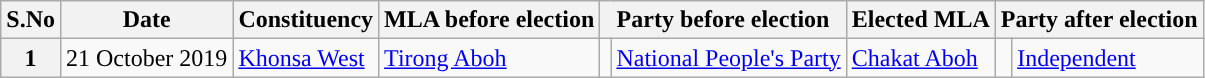<table class="wikitable sortable">
<tr>
<th>S.No</th>
<th>Date</th>
<th>Constituency</th>
<th>MLA before election</th>
<th colspan="2">Party before election</th>
<th>Elected MLA</th>
<th colspan="2">Party after election</th>
</tr>
<tr>
<th>1</th>
<td>21 October 2019</td>
<td><a href='#'>Khonsa West</a></td>
<td><a href='#'>Tirong Aboh</a></td>
<td></td>
<td><a href='#'>National People's Party</a></td>
<td><a href='#'>Chakat Aboh</a></td>
<td></td>
<td><a href='#'>Independent</a></td>
</tr>
</table>
